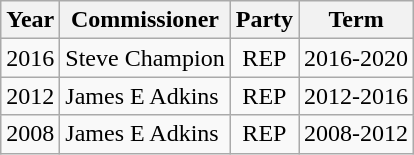<table class="wikitable">
<tr>
<th>Year</th>
<th>Commissioner</th>
<th>Party</th>
<th>Term</th>
</tr>
<tr>
<td>2016</td>
<td>Steve Champion</td>
<td style="text-align:center;" >REP</td>
<td>2016-2020</td>
</tr>
<tr>
<td>2012</td>
<td>James E Adkins</td>
<td style="text-align:center;" >REP</td>
<td>2012-2016</td>
</tr>
<tr>
<td>2008</td>
<td>James E Adkins</td>
<td style="text-align:center;" >REP</td>
<td>2008-2012</td>
</tr>
</table>
